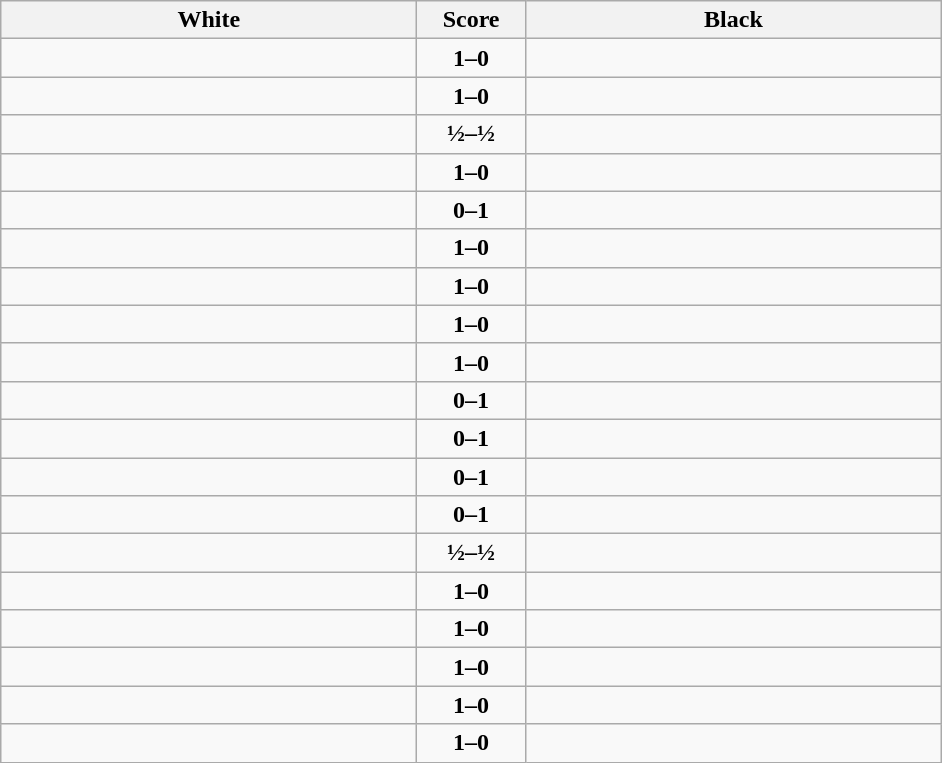<table class="wikitable" style="text-align: center;">
<tr>
<th align="right" width="270">White</th>
<th width="65">Score</th>
<th align="left" width="270">Black</th>
</tr>
<tr>
<td align=left><strong></strong></td>
<td align=center><strong>1–0</strong></td>
<td align=left></td>
</tr>
<tr>
<td align=left><strong></strong></td>
<td align=center><strong>1–0</strong></td>
<td align=left></td>
</tr>
<tr>
<td align=left></td>
<td align=center><strong>½–½</strong></td>
<td align=left></td>
</tr>
<tr>
<td align=left><strong></strong></td>
<td align=center><strong>1–0</strong></td>
<td align=left></td>
</tr>
<tr>
<td align=left></td>
<td align=center><strong>0–1</strong></td>
<td align=left><strong></strong></td>
</tr>
<tr>
<td align=left><strong></strong></td>
<td align=center><strong>1–0</strong></td>
<td align=left></td>
</tr>
<tr>
<td align=left><strong></strong></td>
<td align=center><strong>1–0</strong></td>
<td align=left></td>
</tr>
<tr>
<td align=left><strong></strong></td>
<td align=center><strong>1–0</strong></td>
<td align=left></td>
</tr>
<tr>
<td align=left><strong></strong></td>
<td align=center><strong>1–0</strong></td>
<td align=left></td>
</tr>
<tr>
<td align=left></td>
<td align=center><strong>0–1</strong></td>
<td align=left><strong></strong></td>
</tr>
<tr>
<td align=left></td>
<td align=center><strong>0–1</strong></td>
<td align=left><strong></strong></td>
</tr>
<tr>
<td align=left></td>
<td align=center><strong>0–1</strong></td>
<td align=left><strong></strong></td>
</tr>
<tr>
<td align=left></td>
<td align=center><strong>0–1</strong></td>
<td align=left><strong></strong></td>
</tr>
<tr>
<td align=left></td>
<td align=center><strong>½–½</strong></td>
<td align=left></td>
</tr>
<tr>
<td align=left><strong></strong></td>
<td align=center><strong>1–0</strong></td>
<td align=left></td>
</tr>
<tr>
<td align=left><strong></strong></td>
<td align=center><strong>1–0</strong></td>
<td align=left></td>
</tr>
<tr>
<td align=left><strong></strong></td>
<td align=center><strong>1–0</strong></td>
<td align=left></td>
</tr>
<tr>
<td align=left><strong></strong></td>
<td align=center><strong>1–0</strong></td>
<td align=left></td>
</tr>
<tr>
<td align=left><strong></strong></td>
<td align=center><strong>1–0</strong></td>
<td align=left></td>
</tr>
</table>
